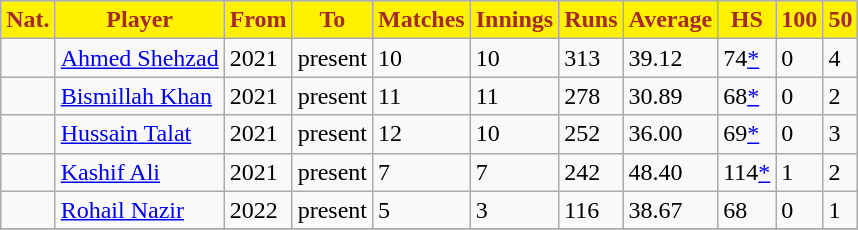<table class="wikitable sortable" style="font-size:100%">
<tr>
<th style="text-align:center; background:#FFF100; color:brown;">Nat.</th>
<th style="text-align:center; background:#FFF100; color:brown;">Player</th>
<th style="text-align:center; background:#FFF100; color:brown;">From</th>
<th style="text-align:center; background:#FFF100; color:brown;">To</th>
<th style="text-align:center; background:#FFF100; color:brown;">Matches</th>
<th style="text-align:center; background:#FFF100; color:brown;">Innings</th>
<th style="text-align:center; background:#FFF100; color:brown;">Runs</th>
<th style="text-align:center; background:#FFF100; color:brown;">Average</th>
<th style="text-align:center; background:#FFF100; color:brown;">HS</th>
<th style="text-align:center; background:#FFF100; color:brown;">100</th>
<th style="text-align:center; background:#FFF100; color:brown;">50</th>
</tr>
<tr>
<td></td>
<td><a href='#'>Ahmed Shehzad</a></td>
<td>2021</td>
<td>present</td>
<td>10</td>
<td>10</td>
<td>313</td>
<td>39.12</td>
<td>74<a href='#'>*</a></td>
<td>0</td>
<td>4</td>
</tr>
<tr>
<td></td>
<td><a href='#'>Bismillah Khan</a></td>
<td>2021</td>
<td>present</td>
<td>11</td>
<td>11</td>
<td>278</td>
<td>30.89</td>
<td>68<a href='#'>*</a></td>
<td>0</td>
<td>2</td>
</tr>
<tr>
<td></td>
<td><a href='#'>Hussain Talat</a></td>
<td>2021</td>
<td>present</td>
<td>12</td>
<td>10</td>
<td>252</td>
<td>36.00</td>
<td>69<a href='#'>*</a></td>
<td>0</td>
<td>3</td>
</tr>
<tr>
<td></td>
<td><a href='#'>Kashif Ali</a></td>
<td>2021</td>
<td>present</td>
<td>7</td>
<td>7</td>
<td>242</td>
<td>48.40</td>
<td>114<a href='#'>*</a></td>
<td>1</td>
<td>2</td>
</tr>
<tr>
<td></td>
<td><a href='#'>Rohail Nazir</a></td>
<td>2022</td>
<td>present</td>
<td>5</td>
<td>3</td>
<td>116</td>
<td>38.67</td>
<td>68</td>
<td>0</td>
<td>1</td>
</tr>
<tr>
</tr>
</table>
